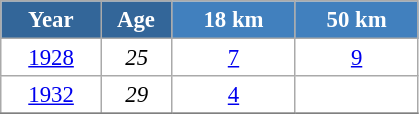<table class="wikitable" style="font-size:95%; text-align:center; border:grey solid 1px; border-collapse:collapse; background:#ffffff;">
<tr>
<th style="background-color:#369; color:white; width:60px;"> Year </th>
<th style="background-color:#369; color:white; width:40px;"> Age </th>
<th style="background-color:#4180be; color:white; width:75px;"> 18 km </th>
<th style="background-color:#4180be; color:white; width:75px;"> 50 km </th>
</tr>
<tr>
<td><a href='#'>1928</a></td>
<td><em>25</em></td>
<td><a href='#'>7</a></td>
<td><a href='#'>9</a></td>
</tr>
<tr>
<td><a href='#'>1932</a></td>
<td><em>29</em></td>
<td><a href='#'>4</a></td>
<td><a href='#'></a></td>
</tr>
<tr>
</tr>
</table>
